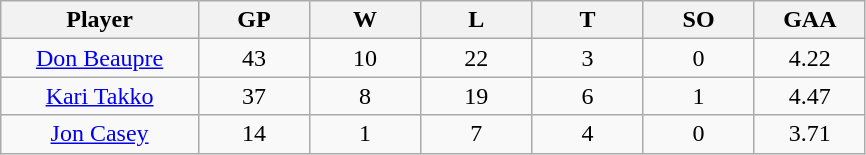<table class="wikitable sortable">
<tr>
<th bgcolor="#DDDDFF" width="16%">Player</th>
<th bgcolor="#DDDDFF" width="9%">GP</th>
<th bgcolor="#DDDDFF" width="9%">W</th>
<th bgcolor="#DDDDFF" width="9%">L</th>
<th bgcolor="#DDDDFF" width="9%">T</th>
<th bgcolor="#DDDDFF" width="9%">SO</th>
<th bgcolor="#DDDDFF" width="9%">GAA</th>
</tr>
<tr align="center">
<td><a href='#'>Don Beaupre</a></td>
<td>43</td>
<td>10</td>
<td>22</td>
<td>3</td>
<td>0</td>
<td>4.22</td>
</tr>
<tr align="center">
<td><a href='#'>Kari Takko</a></td>
<td>37</td>
<td>8</td>
<td>19</td>
<td>6</td>
<td>1</td>
<td>4.47</td>
</tr>
<tr align="center">
<td><a href='#'>Jon Casey</a></td>
<td>14</td>
<td>1</td>
<td>7</td>
<td>4</td>
<td>0</td>
<td>3.71</td>
</tr>
</table>
